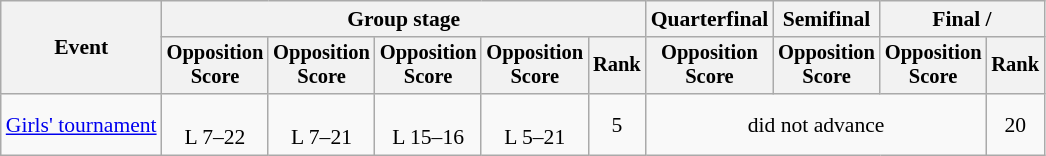<table class="wikitable" style="font-size:90%">
<tr>
<th rowspan=2>Event</th>
<th colspan=5>Group stage</th>
<th>Quarterfinal</th>
<th>Semifinal</th>
<th colspan=2>Final / </th>
</tr>
<tr style="font-size:95%">
<th>Opposition<br>Score</th>
<th>Opposition<br>Score</th>
<th>Opposition<br>Score</th>
<th>Opposition<br>Score</th>
<th>Rank</th>
<th>Opposition<br>Score</th>
<th>Opposition<br>Score</th>
<th>Opposition<br>Score</th>
<th>Rank</th>
</tr>
<tr align=center>
<td align=left><a href='#'>Girls' tournament</a></td>
<td><br>L 7–22</td>
<td><br>L 7–21</td>
<td><br>L 15–16</td>
<td><br>L 5–21</td>
<td>5</td>
<td colspan=3>did not advance</td>
<td>20</td>
</tr>
</table>
